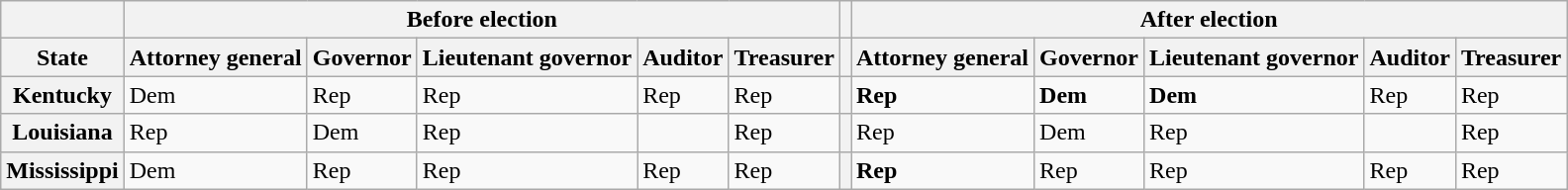<table class="wikitable sortable">
<tr>
<th></th>
<th colspan="5">Before election</th>
<th></th>
<th colspan="5">After election</th>
</tr>
<tr>
<th>State</th>
<th>Attorney general</th>
<th>Governor</th>
<th>Lieutenant governor</th>
<th>Auditor</th>
<th>Treasurer</th>
<th></th>
<th>Attorney general</th>
<th>Governor</th>
<th>Lieutenant governor</th>
<th>Auditor</th>
<th>Treasurer</th>
</tr>
<tr>
<th>Kentucky</th>
<td>Dem</td>
<td>Rep</td>
<td>Rep</td>
<td>Rep</td>
<td>Rep</td>
<th></th>
<td><strong>Rep</strong></td>
<td><strong>Dem</strong></td>
<td><strong>Dem</strong></td>
<td>Rep</td>
<td>Rep</td>
</tr>
<tr>
<th>Louisiana</th>
<td>Rep</td>
<td>Dem</td>
<td>Rep</td>
<td></td>
<td>Rep</td>
<th></th>
<td>Rep</td>
<td>Dem</td>
<td>Rep</td>
<td></td>
<td>Rep</td>
</tr>
<tr>
<th>Mississippi</th>
<td>Dem</td>
<td>Rep</td>
<td>Rep</td>
<td>Rep</td>
<td>Rep</td>
<th></th>
<td><strong>Rep</strong></td>
<td>Rep</td>
<td>Rep</td>
<td>Rep</td>
<td>Rep</td>
</tr>
</table>
